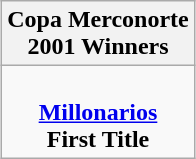<table class="wikitable" style="text-align: center; margin: 0 auto;">
<tr>
<th>Copa Merconorte <br>2001 Winners</th>
</tr>
<tr>
<td><br><strong><a href='#'>Millonarios</a></strong><br><strong>First Title</strong></td>
</tr>
</table>
